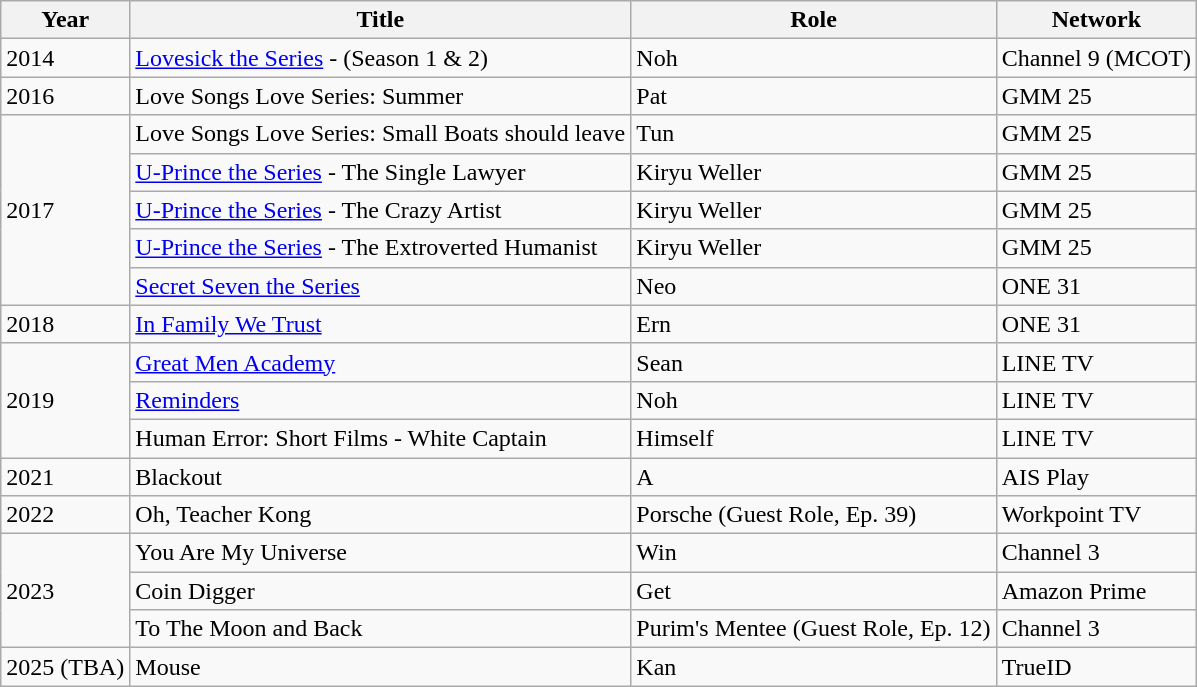<table class="wikitable">
<tr>
<th>Year</th>
<th>Title</th>
<th>Role</th>
<th>Network</th>
</tr>
<tr>
<td>2014</td>
<td><a href='#'>Lovesick the Series</a> - (Season 1 &  2)</td>
<td>Noh</td>
<td>Channel 9 (MCOT)</td>
</tr>
<tr>
<td>2016</td>
<td>Love Songs Love Series: Summer</td>
<td>Pat</td>
<td>GMM 25</td>
</tr>
<tr>
<td rowspan="5">2017</td>
<td>Love Songs Love Series: Small Boats should leave</td>
<td>Tun</td>
<td>GMM 25</td>
</tr>
<tr>
<td><a href='#'>U-Prince the Series</a> - The Single Lawyer</td>
<td>Kiryu Weller</td>
<td>GMM 25</td>
</tr>
<tr>
<td><a href='#'>U-Prince the Series</a> - The Crazy Artist</td>
<td>Kiryu Weller</td>
<td>GMM 25</td>
</tr>
<tr>
<td><a href='#'>U-Prince the Series</a> - The Extroverted Humanist</td>
<td>Kiryu Weller</td>
<td>GMM 25</td>
</tr>
<tr>
<td><a href='#'>Secret Seven the Series</a></td>
<td>Neo</td>
<td>ONE 31</td>
</tr>
<tr>
<td>2018</td>
<td><a href='#'>In Family We Trust</a></td>
<td>Ern</td>
<td>ONE 31</td>
</tr>
<tr>
<td rowspan="3">2019</td>
<td><a href='#'>Great Men Academy</a></td>
<td>Sean</td>
<td>LINE TV</td>
</tr>
<tr>
<td><a href='#'>Reminders</a></td>
<td>Noh</td>
<td>LINE TV</td>
</tr>
<tr>
<td>Human Error: Short Films - White Captain</td>
<td>Himself</td>
<td>LINE TV</td>
</tr>
<tr>
<td>2021</td>
<td>Blackout</td>
<td>A</td>
<td>AIS Play</td>
</tr>
<tr>
<td>2022</td>
<td>Oh, Teacher Kong</td>
<td>Porsche (Guest Role, Ep. 39)</td>
<td>Workpoint TV</td>
</tr>
<tr>
<td rowspan="3">2023</td>
<td>You Are My Universe</td>
<td>Win</td>
<td>Channel 3</td>
</tr>
<tr>
<td>Coin Digger</td>
<td>Get</td>
<td>Amazon Prime</td>
</tr>
<tr>
<td>To The Moon and Back</td>
<td>Purim's Mentee (Guest Role, Ep. 12)</td>
<td>Channel 3</td>
</tr>
<tr>
<td>2025 (TBA)</td>
<td>Mouse</td>
<td>Kan</td>
<td>TrueID</td>
</tr>
</table>
